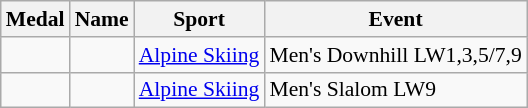<table class="wikitable sortable" style="font-size:90%">
<tr>
<th>Medal</th>
<th>Name</th>
<th>Sport</th>
<th>Event</th>
</tr>
<tr>
<td></td>
<td></td>
<td><a href='#'>Alpine Skiing</a></td>
<td>Men's Downhill LW1,3,5/7,9</td>
</tr>
<tr>
<td></td>
<td></td>
<td><a href='#'>Alpine Skiing</a></td>
<td>Men's Slalom LW9</td>
</tr>
</table>
